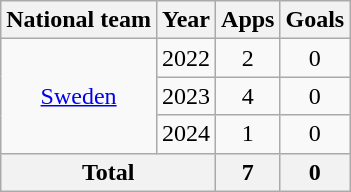<table class="wikitable" style="text-align: center;">
<tr>
<th>National team</th>
<th>Year</th>
<th>Apps</th>
<th>Goals</th>
</tr>
<tr>
<td rowspan="3"><a href='#'>Sweden</a></td>
<td>2022</td>
<td>2</td>
<td>0</td>
</tr>
<tr>
<td>2023</td>
<td>4</td>
<td>0</td>
</tr>
<tr>
<td>2024</td>
<td>1</td>
<td>0</td>
</tr>
<tr>
<th colspan="2">Total</th>
<th>7</th>
<th>0</th>
</tr>
</table>
